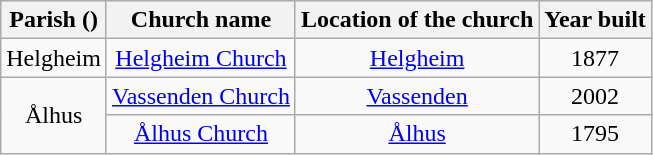<table class="wikitable" style="text-align:center">
<tr>
<th>Parish ()</th>
<th>Church name</th>
<th>Location of the church</th>
<th>Year built</th>
</tr>
<tr>
<td>Helgheim</td>
<td><a href='#'>Helgheim Church</a></td>
<td><a href='#'>Helgheim</a></td>
<td>1877</td>
</tr>
<tr>
<td rowspan="2">Ålhus</td>
<td><a href='#'>Vassenden Church</a></td>
<td><a href='#'>Vassenden</a></td>
<td>2002</td>
</tr>
<tr>
<td><a href='#'>Ålhus Church</a></td>
<td><a href='#'>Ålhus</a></td>
<td>1795</td>
</tr>
</table>
